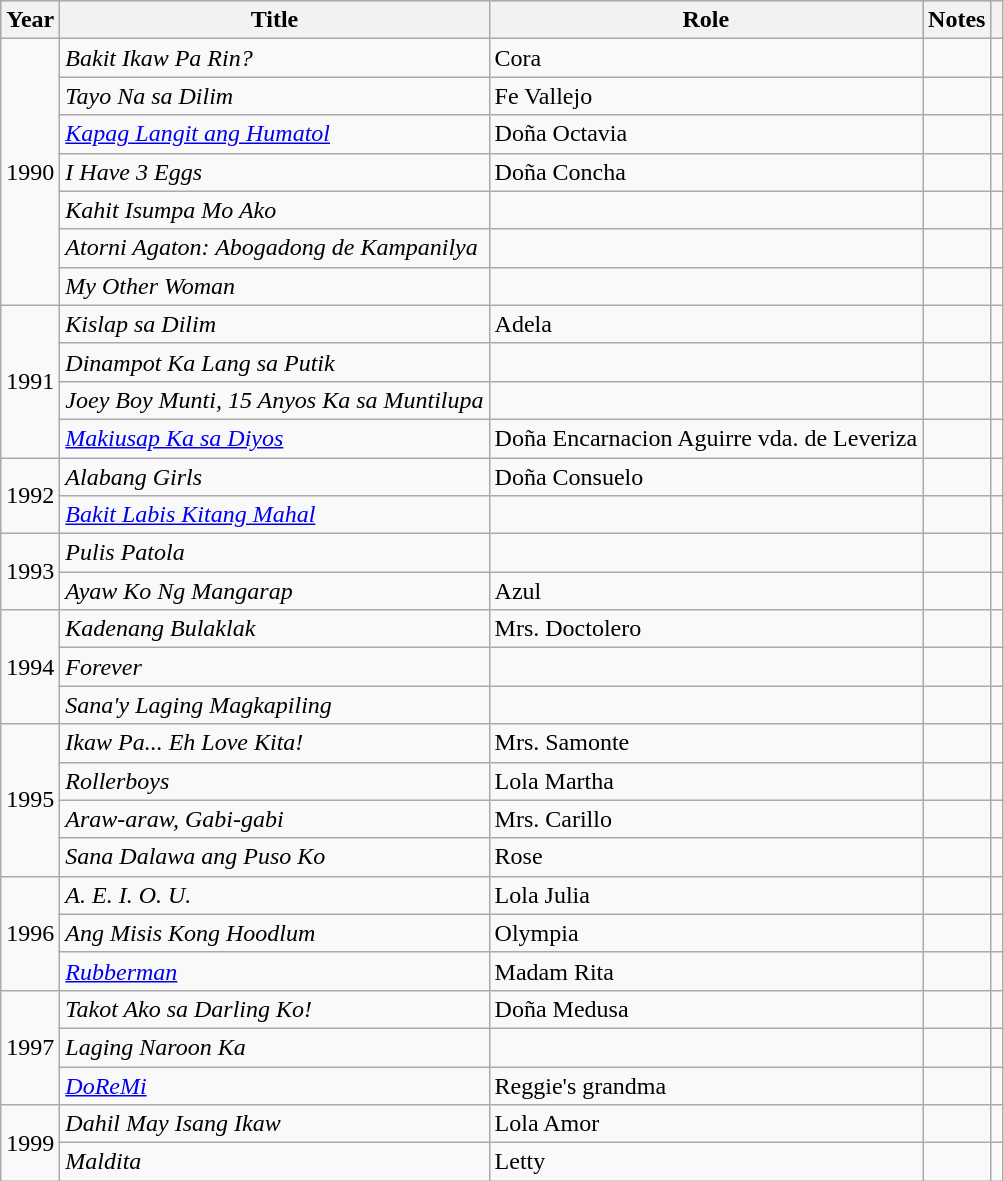<table class="wikitable sortable plainrowheaders">
<tr style="background:#ccc; text-align:center;">
<th scope="col">Year</th>
<th scope="col">Title</th>
<th scope="col">Role</th>
<th scope="col" class="unsortable">Notes</th>
<th scope="col" class="unsortable"></th>
</tr>
<tr>
<td rowspan="7">1990</td>
<td><em>Bakit Ikaw Pa Rin?</em></td>
<td>Cora</td>
<td></td>
<td></td>
</tr>
<tr>
<td><em>Tayo Na sa Dilim</em></td>
<td>Fe Vallejo</td>
<td></td>
<td></td>
</tr>
<tr>
<td><em><a href='#'>Kapag Langit ang Humatol</a></em></td>
<td>Doña Octavia</td>
<td></td>
<td></td>
</tr>
<tr>
<td><em>I Have 3 Eggs</em></td>
<td>Doña Concha</td>
<td></td>
<td></td>
</tr>
<tr>
<td><em>Kahit Isumpa Mo Ako</em></td>
<td></td>
<td></td>
<td></td>
</tr>
<tr>
<td><em>Atorni Agaton: Abogadong de Kampanilya</em></td>
<td></td>
<td></td>
<td></td>
</tr>
<tr>
<td><em>My Other Woman</em></td>
<td></td>
<td></td>
<td></td>
</tr>
<tr>
<td rowspan="4">1991</td>
<td><em>Kislap sa Dilim</em></td>
<td>Adela</td>
<td></td>
<td></td>
</tr>
<tr>
<td><em>Dinampot Ka Lang sa Putik</em></td>
<td></td>
<td></td>
<td></td>
</tr>
<tr>
<td><em>Joey Boy Munti, 15 Anyos Ka sa Muntilupa</em></td>
<td></td>
<td></td>
<td></td>
</tr>
<tr>
<td><em><a href='#'>Makiusap Ka sa Diyos</a></em></td>
<td>Doña Encarnacion Aguirre vda. de Leveriza</td>
<td></td>
<td></td>
</tr>
<tr>
<td rowspan="2">1992</td>
<td><em>Alabang Girls</em></td>
<td>Doña Consuelo</td>
<td></td>
<td></td>
</tr>
<tr>
<td><em><a href='#'>Bakit Labis Kitang Mahal</a></em></td>
<td></td>
<td></td>
<td></td>
</tr>
<tr>
<td rowspan="2">1993</td>
<td><em>Pulis Patola</em></td>
<td></td>
<td></td>
<td></td>
</tr>
<tr>
<td><em>Ayaw Ko Ng Mangarap</em></td>
<td>Azul</td>
<td></td>
<td></td>
</tr>
<tr>
<td rowspan="3">1994</td>
<td><em>Kadenang Bulaklak</em></td>
<td>Mrs. Doctolero</td>
<td></td>
<td></td>
</tr>
<tr>
<td><em>Forever</em></td>
<td></td>
<td></td>
<td></td>
</tr>
<tr>
<td><em>Sana'y Laging Magkapiling</em></td>
<td></td>
<td></td>
<td></td>
</tr>
<tr>
<td rowspan="4">1995</td>
<td><em>Ikaw Pa... Eh Love Kita!</em></td>
<td>Mrs. Samonte</td>
<td></td>
<td></td>
</tr>
<tr>
<td><em>Rollerboys</em></td>
<td>Lola Martha</td>
<td></td>
<td></td>
</tr>
<tr>
<td><em>Araw-araw, Gabi-gabi</em></td>
<td>Mrs. Carillo</td>
<td></td>
<td></td>
</tr>
<tr>
<td><em>Sana Dalawa ang Puso Ko</em></td>
<td>Rose</td>
<td></td>
<td></td>
</tr>
<tr>
<td rowspan="3">1996</td>
<td><em>A. E. I. O. U.</em></td>
<td>Lola Julia</td>
<td></td>
<td></td>
</tr>
<tr>
<td><em>Ang Misis Kong Hoodlum</em></td>
<td>Olympia</td>
<td></td>
<td></td>
</tr>
<tr>
<td><em><a href='#'>Rubberman</a></em></td>
<td>Madam Rita</td>
<td></td>
<td></td>
</tr>
<tr>
<td rowspan="3">1997</td>
<td><em>Takot Ako sa Darling Ko!</em></td>
<td>Doña Medusa</td>
<td></td>
<td></td>
</tr>
<tr>
<td><em>Laging Naroon Ka</em></td>
<td></td>
<td></td>
<td></td>
</tr>
<tr>
<td><em><a href='#'>DoReMi</a></em></td>
<td>Reggie's grandma</td>
<td></td>
<td></td>
</tr>
<tr>
<td rowspan="2">1999</td>
<td><em>Dahil May Isang Ikaw</em></td>
<td>Lola Amor</td>
<td></td>
<td></td>
</tr>
<tr>
<td><em>Maldita</em></td>
<td>Letty</td>
<td></td>
<td></td>
</tr>
</table>
